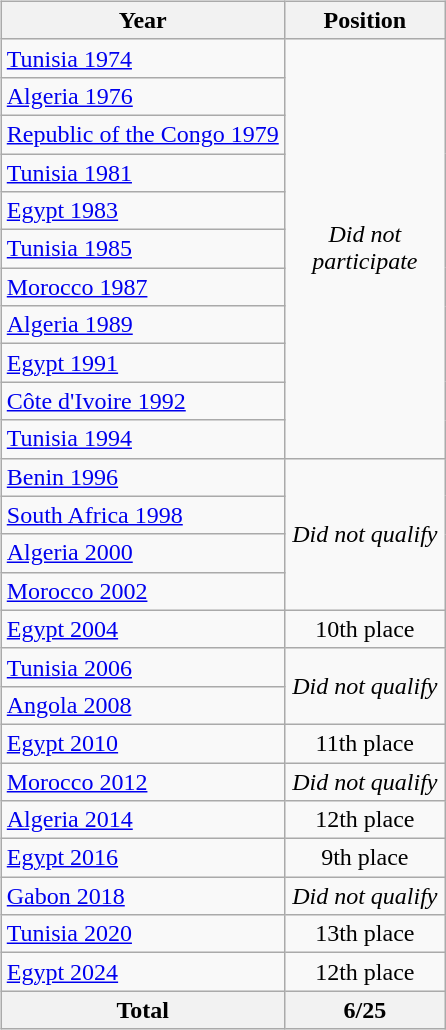<table>
<tr>
<td valign="top" width=0%><br><table class="wikitable">
<tr>
<th>Year</th>
<th width="100">Position</th>
</tr>
<tr>
<td><a href='#'>Tunisia 1974</a></td>
<td align=center rowspan=11 colspan=2><em>Did not participate</em></td>
</tr>
<tr>
<td><a href='#'>Algeria 1976</a></td>
</tr>
<tr>
<td><a href='#'>Republic of the Congo 1979</a></td>
</tr>
<tr>
<td><a href='#'>Tunisia 1981</a></td>
</tr>
<tr>
<td><a href='#'>Egypt 1983</a></td>
</tr>
<tr>
<td><a href='#'>Tunisia 1985</a></td>
</tr>
<tr>
<td><a href='#'>Morocco 1987</a></td>
</tr>
<tr>
<td><a href='#'>Algeria 1989</a></td>
</tr>
<tr>
<td><a href='#'>Egypt 1991</a></td>
</tr>
<tr>
<td><a href='#'>Côte d'Ivoire 1992</a></td>
</tr>
<tr>
<td><a href='#'>Tunisia 1994</a></td>
</tr>
<tr>
<td><a href='#'>Benin 1996</a></td>
<td align=center rowspan=4 colspan=2><em>Did not qualify</em></td>
</tr>
<tr>
<td><a href='#'>South Africa 1998</a></td>
</tr>
<tr>
<td><a href='#'>Algeria 2000</a></td>
</tr>
<tr>
<td><a href='#'>Morocco 2002</a></td>
</tr>
<tr>
<td><a href='#'>Egypt 2004</a></td>
<td align=center>10th place</td>
</tr>
<tr>
<td><a href='#'>Tunisia 2006</a></td>
<td align=center rowspan=2 colspan=2><em>Did not qualify</em></td>
</tr>
<tr>
<td><a href='#'>Angola 2008</a></td>
</tr>
<tr>
<td><a href='#'>Egypt 2010</a></td>
<td align=center>11th place</td>
</tr>
<tr>
<td><a href='#'>Morocco 2012</a></td>
<td align=center colspan=2><em>Did not qualify</em></td>
</tr>
<tr>
<td><a href='#'>Algeria 2014</a></td>
<td align=center>12th place</td>
</tr>
<tr>
<td><a href='#'>Egypt 2016</a></td>
<td align=center>9th place</td>
</tr>
<tr>
<td><a href='#'>Gabon 2018</a></td>
<td align=center colspan=2><em>Did not qualify</em></td>
</tr>
<tr>
<td><a href='#'>Tunisia 2020</a></td>
<td align=center>13th place</td>
</tr>
<tr>
<td><a href='#'>Egypt 2024</a></td>
<td align=center>12th place</td>
</tr>
<tr>
<th align="center">Total</th>
<th align="center">6/25</th>
</tr>
</table>
</td>
</tr>
</table>
